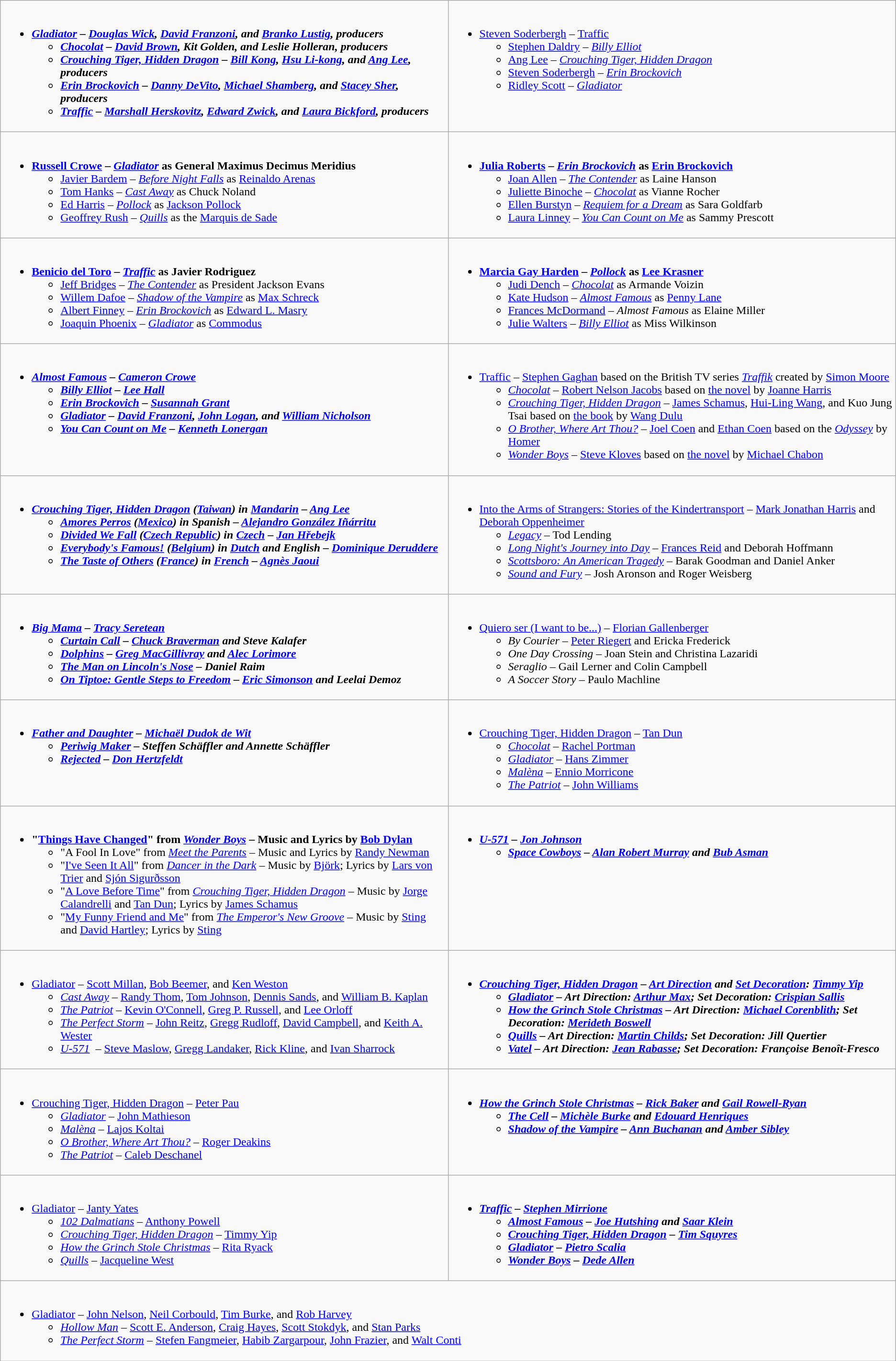<table class=wikitable role="presentation">
<tr>
<td valign="top" width="50%"><br><ul><li><strong><em><a href='#'>Gladiator</a><em> – <a href='#'>Douglas Wick</a>, <a href='#'>David Franzoni</a>, and <a href='#'>Branko Lustig</a>, producers<strong><ul><li></em><a href='#'>Chocolat</a><em> – <a href='#'>David Brown</a>, Kit Golden, and Leslie Holleran, producers</li><li></em><a href='#'>Crouching Tiger, Hidden Dragon</a><em> – <a href='#'>Bill Kong</a>, <a href='#'>Hsu Li-kong</a>, and <a href='#'>Ang Lee</a>, producers</li><li></em><a href='#'>Erin Brockovich</a><em> – <a href='#'>Danny DeVito</a>, <a href='#'>Michael Shamberg</a>, and <a href='#'>Stacey Sher</a>, producers</li><li></em><a href='#'>Traffic</a><em> – <a href='#'>Marshall Herskovitz</a>, <a href='#'>Edward Zwick</a>, and <a href='#'>Laura Bickford</a>, producers</li></ul></li></ul></td>
<td valign="top" width="50%"><br><ul><li></strong><a href='#'>Steven Soderbergh</a> – </em><a href='#'>Traffic</a></em></strong><ul><li><a href='#'>Stephen Daldry</a> – <em><a href='#'>Billy Elliot</a></em></li><li><a href='#'>Ang Lee</a> – <em><a href='#'>Crouching Tiger, Hidden Dragon</a></em></li><li><a href='#'>Steven Soderbergh</a> – <em><a href='#'>Erin Brockovich</a></em></li><li><a href='#'>Ridley Scott</a> – <em><a href='#'>Gladiator</a></em></li></ul></li></ul></td>
</tr>
<tr>
<td valign="top" width="50%"><br><ul><li><strong><a href='#'>Russell Crowe</a> – <em><a href='#'>Gladiator</a></em> as General Maximus Decimus Meridius</strong><ul><li><a href='#'>Javier Bardem</a> – <em><a href='#'>Before Night Falls</a></em> as <a href='#'>Reinaldo Arenas</a></li><li><a href='#'>Tom Hanks</a> – <em><a href='#'>Cast Away</a></em> as Chuck Noland</li><li><a href='#'>Ed Harris</a> – <em><a href='#'>Pollock</a></em> as <a href='#'>Jackson Pollock</a></li><li><a href='#'>Geoffrey Rush</a> – <em><a href='#'>Quills</a></em> as the <a href='#'>Marquis de Sade</a></li></ul></li></ul></td>
<td valign="top" width="50%"><br><ul><li><strong><a href='#'>Julia Roberts</a> – <em><a href='#'>Erin Brockovich</a></em> as <a href='#'>Erin Brockovich</a></strong><ul><li><a href='#'>Joan Allen</a> – <em><a href='#'>The Contender</a></em> as Laine Hanson</li><li><a href='#'>Juliette Binoche</a> – <em><a href='#'>Chocolat</a></em> as Vianne Rocher</li><li><a href='#'>Ellen Burstyn</a> – <em><a href='#'>Requiem for a Dream</a></em> as Sara Goldfarb</li><li><a href='#'>Laura Linney</a> – <em><a href='#'>You Can Count on Me</a></em> as Sammy Prescott</li></ul></li></ul></td>
</tr>
<tr>
<td valign="top" width="50%"><br><ul><li><strong><a href='#'>Benicio del Toro</a> – <em><a href='#'>Traffic</a></em> as Javier Rodriguez</strong><ul><li><a href='#'>Jeff Bridges</a> – <em><a href='#'>The Contender</a></em> as President Jackson Evans</li><li><a href='#'>Willem Dafoe</a> – <em><a href='#'>Shadow of the Vampire</a></em> as <a href='#'>Max Schreck</a></li><li><a href='#'>Albert Finney</a> – <em><a href='#'>Erin Brockovich</a></em> as <a href='#'>Edward L. Masry</a></li><li><a href='#'>Joaquin Phoenix</a> – <em><a href='#'>Gladiator</a></em> as <a href='#'>Commodus</a></li></ul></li></ul></td>
<td valign="top" width="50%"><br><ul><li><strong><a href='#'>Marcia Gay Harden</a> – <em><a href='#'>Pollock</a></em> as <a href='#'>Lee Krasner</a></strong><ul><li><a href='#'>Judi Dench</a> – <em><a href='#'>Chocolat</a></em> as Armande Voizin</li><li><a href='#'>Kate Hudson</a> – <em><a href='#'>Almost Famous</a></em> as <a href='#'>Penny Lane</a></li><li><a href='#'>Frances McDormand</a> – <em>Almost Famous</em> as Elaine Miller</li><li><a href='#'>Julie Walters</a> – <em><a href='#'>Billy Elliot</a></em> as Miss Wilkinson</li></ul></li></ul></td>
</tr>
<tr>
<td valign="top" width="50%"><br><ul><li><strong><em><a href='#'>Almost Famous</a><em> – <a href='#'>Cameron Crowe</a><strong><ul><li></em><a href='#'>Billy Elliot</a><em> – <a href='#'>Lee Hall</a></li><li></em><a href='#'>Erin Brockovich</a><em> – <a href='#'>Susannah Grant</a></li><li></em><a href='#'>Gladiator</a><em> – <a href='#'>David Franzoni</a>, <a href='#'>John Logan</a>, and <a href='#'>William Nicholson</a></li><li></em><a href='#'>You Can Count on Me</a><em> – <a href='#'>Kenneth Lonergan</a></li></ul></li></ul></td>
<td valign="top" width="50%"><br><ul><li></em></strong><a href='#'>Traffic</a></em> – <a href='#'>Stephen Gaghan</a> based on the British TV series <em><a href='#'>Traffik</a></em> created by <a href='#'>Simon Moore</a></strong><ul><li><em><a href='#'>Chocolat</a></em> – <a href='#'>Robert Nelson Jacobs</a> based on <a href='#'>the novel</a> by <a href='#'>Joanne Harris</a></li><li><em><a href='#'>Crouching Tiger, Hidden Dragon</a></em> – <a href='#'>James Schamus</a>, <a href='#'>Hui-Ling Wang</a>, and Kuo Jung Tsai based on <a href='#'>the book</a> by <a href='#'>Wang Dulu</a></li><li><em><a href='#'>O Brother, Where Art Thou?</a></em> – <a href='#'>Joel Coen</a> and <a href='#'>Ethan Coen</a> based on the <em><a href='#'>Odyssey</a></em> by <a href='#'>Homer</a></li><li><em><a href='#'>Wonder Boys</a></em> – <a href='#'>Steve Kloves</a> based on <a href='#'>the novel</a> by <a href='#'>Michael Chabon</a></li></ul></li></ul></td>
</tr>
<tr>
<td valign="top" width="50%"><br><ul><li><strong><em><a href='#'>Crouching Tiger, Hidden Dragon</a><em> (<a href='#'>Taiwan</a>) in <a href='#'>Mandarin</a> – <a href='#'>Ang Lee</a><strong><ul><li></em><a href='#'>Amores Perros</a><em> (<a href='#'>Mexico</a>) in Spanish – <a href='#'>Alejandro González Iñárritu</a></li><li></em><a href='#'>Divided We Fall</a><em> (<a href='#'>Czech Republic</a>) in <a href='#'>Czech</a> – <a href='#'>Jan Hřebejk</a></li><li></em><a href='#'>Everybody's Famous!</a><em> (<a href='#'>Belgium</a>) in <a href='#'>Dutch</a> and English – <a href='#'>Dominique Deruddere</a></li><li></em><a href='#'>The Taste of Others</a><em> (<a href='#'>France</a>) in <a href='#'>French</a> – <a href='#'>Agnès Jaoui</a></li></ul></li></ul></td>
<td valign="top" width="50%"><br><ul><li></em></strong><a href='#'>Into the Arms of Strangers: Stories of the Kindertransport</a></em> – <a href='#'>Mark Jonathan Harris</a> and <a href='#'>Deborah Oppenheimer</a></strong><ul><li><em><a href='#'>Legacy</a></em> – Tod Lending</li><li><em><a href='#'>Long Night's Journey into Day</a></em> – <a href='#'>Frances Reid</a> and Deborah Hoffmann</li><li><em><a href='#'>Scottsboro: An American Tragedy</a></em> – Barak Goodman and Daniel Anker</li><li><em><a href='#'>Sound and Fury</a></em> – Josh Aronson and Roger Weisberg</li></ul></li></ul></td>
</tr>
<tr>
<td valign="top" width="50%"><br><ul><li><strong><em><a href='#'>Big Mama</a><em> – <a href='#'>Tracy Seretean</a><strong><ul><li></em><a href='#'>Curtain Call</a><em> – <a href='#'>Chuck Braverman</a> and Steve Kalafer</li><li></em><a href='#'>Dolphins</a><em> – <a href='#'>Greg MacGillivray</a> and <a href='#'>Alec Lorimore</a></li><li></em><a href='#'>The Man on Lincoln's Nose</a><em> – Daniel Raim</li><li></em><a href='#'>On Tiptoe: Gentle Steps to Freedom</a><em> – <a href='#'>Eric Simonson</a> and Leelai Demoz</li></ul></li></ul></td>
<td valign="top" width="50%"><br><ul><li></em></strong><a href='#'>Quiero ser (I want to be...)</a></em> – <a href='#'>Florian Gallenberger</a></strong><ul><li><em>By Courier</em> – <a href='#'>Peter Riegert</a> and Ericka Frederick</li><li><em>One Day Crossing</em> – Joan Stein and Christina Lazaridi</li><li><em>Seraglio</em> – Gail Lerner and Colin Campbell</li><li><em>A Soccer Story</em> – Paulo Machline</li></ul></li></ul></td>
</tr>
<tr>
<td valign="top" width="50%"><br><ul><li><strong><em><a href='#'>Father and Daughter</a><em> – <a href='#'>Michaël Dudok de Wit</a><strong><ul><li></em><a href='#'>Periwig Maker</a><em> – Steffen Schäffler and Annette Schäffler</li><li></em><a href='#'>Rejected</a><em> – <a href='#'>Don Hertzfeldt</a></li></ul></li></ul></td>
<td valign="top" width="50%"><br><ul><li></em></strong><a href='#'>Crouching Tiger, Hidden Dragon</a></em> – <a href='#'>Tan Dun</a></strong><ul><li><em><a href='#'>Chocolat</a></em> – <a href='#'>Rachel Portman</a></li><li><em><a href='#'>Gladiator</a></em> – <a href='#'>Hans Zimmer</a></li><li><em><a href='#'>Malèna</a></em> – <a href='#'>Ennio Morricone</a></li><li><em><a href='#'>The Patriot</a></em> – <a href='#'>John Williams</a></li></ul></li></ul></td>
</tr>
<tr>
<td valign="top"><br><ul><li><strong>"<a href='#'>Things Have Changed</a>" from <em><a href='#'>Wonder Boys</a></em> – Music and Lyrics by <a href='#'>Bob Dylan</a></strong><ul><li>"A Fool In Love" from <em><a href='#'>Meet the Parents</a></em> – Music and Lyrics by <a href='#'>Randy Newman</a></li><li>"<a href='#'>I've Seen It All</a>" from <em><a href='#'>Dancer in the Dark</a></em> – Music by <a href='#'>Björk</a>; Lyrics by <a href='#'>Lars von Trier</a> and <a href='#'>Sjón Sigurðsson</a></li><li>"<a href='#'>A Love Before Time</a>" from <em><a href='#'>Crouching Tiger, Hidden Dragon</a></em> – Music by <a href='#'>Jorge Calandrelli</a> and <a href='#'>Tan Dun</a>; Lyrics by <a href='#'>James Schamus</a></li><li>"<a href='#'>My Funny Friend and Me</a>" from <em><a href='#'>The Emperor's New Groove</a></em> – Music by <a href='#'>Sting</a> and <a href='#'>David Hartley</a>; Lyrics by <a href='#'>Sting</a></li></ul></li></ul></td>
<td valign="top" width="50%"><br><ul><li><strong><em><a href='#'>U-571</a><em> – <a href='#'>Jon Johnson</a><strong><ul><li></em><a href='#'>Space Cowboys</a><em> – <a href='#'>Alan Robert Murray</a> and <a href='#'>Bub Asman</a></li></ul></li></ul></td>
</tr>
<tr>
<td valign="top"><br><ul><li></em></strong><a href='#'>Gladiator</a></em> – <a href='#'>Scott Millan</a>, <a href='#'>Bob Beemer</a>, and <a href='#'>Ken Weston</a></strong><ul><li><em><a href='#'>Cast Away</a></em> – <a href='#'>Randy Thom</a>, <a href='#'>Tom Johnson</a>, <a href='#'>Dennis Sands</a>, and <a href='#'>William B. Kaplan</a></li><li><em><a href='#'>The Patriot</a></em> – <a href='#'>Kevin O'Connell</a>, <a href='#'>Greg P. Russell</a>, and <a href='#'>Lee Orloff</a></li><li><em><a href='#'>The Perfect Storm</a></em> – <a href='#'>John Reitz</a>, <a href='#'>Gregg Rudloff</a>, <a href='#'>David Campbell</a>, and <a href='#'>Keith A. Wester</a></li><li><em><a href='#'>U-571</a></em>  – <a href='#'>Steve Maslow</a>, <a href='#'>Gregg Landaker</a>, <a href='#'>Rick Kline</a>, and <a href='#'>Ivan Sharrock</a></li></ul></li></ul></td>
<td valign="top" width="50%"><br><ul><li><strong><em><a href='#'>Crouching Tiger, Hidden Dragon</a><em> – <a href='#'>Art Direction</a> and <a href='#'>Set Decoration</a>: <a href='#'>Timmy Yip</a><strong><ul><li></em><a href='#'>Gladiator</a><em> – Art Direction: <a href='#'>Arthur Max</a>; Set Decoration: <a href='#'>Crispian Sallis</a></li><li></em><a href='#'>How the Grinch Stole Christmas</a><em> – Art Direction: <a href='#'>Michael Corenblith</a>; Set Decoration: <a href='#'>Merideth Boswell</a></li><li></em><a href='#'>Quills</a><em> – Art Direction: <a href='#'>Martin Childs</a>; Set Decoration: Jill Quertier</li><li></em><a href='#'>Vatel</a><em> – Art Direction: <a href='#'>Jean Rabasse</a>; Set Decoration: Françoise Benoît-Fresco</li></ul></li></ul></td>
</tr>
<tr>
<td valign="top" width="50%"><br><ul><li></em></strong><a href='#'>Crouching Tiger, Hidden Dragon</a></em> – <a href='#'>Peter Pau</a></strong><ul><li><em><a href='#'>Gladiator</a></em> – <a href='#'>John Mathieson</a></li><li><em><a href='#'>Malèna</a></em> – <a href='#'>Lajos Koltai</a></li><li><em><a href='#'>O Brother, Where Art Thou?</a></em> – <a href='#'>Roger Deakins</a></li><li><em><a href='#'>The Patriot</a></em> – <a href='#'>Caleb Deschanel</a></li></ul></li></ul></td>
<td valign="top" width="50%"><br><ul><li><strong><em><a href='#'>How the Grinch Stole Christmas</a><em> – <a href='#'>Rick Baker</a> and <a href='#'>Gail Rowell-Ryan</a><strong><ul><li></em><a href='#'>The Cell</a><em> – <a href='#'>Michèle Burke</a> and <a href='#'>Edouard Henriques</a></li><li></em><a href='#'>Shadow of the Vampire</a><em> – <a href='#'>Ann Buchanan</a> and <a href='#'>Amber Sibley</a></li></ul></li></ul></td>
</tr>
<tr>
<td valign="top" width="50%"><br><ul><li></em></strong><a href='#'>Gladiator</a></em> – <a href='#'>Janty Yates</a></strong><ul><li><em><a href='#'>102 Dalmatians</a></em> – <a href='#'>Anthony Powell</a></li><li><em><a href='#'>Crouching Tiger, Hidden Dragon</a></em> – <a href='#'>Timmy Yip</a></li><li><em><a href='#'>How the Grinch Stole Christmas</a></em> – <a href='#'>Rita Ryack</a></li><li><em><a href='#'>Quills</a></em> – <a href='#'>Jacqueline West</a></li></ul></li></ul></td>
<td valign="top" width="50%"><br><ul><li><strong><em><a href='#'>Traffic</a><em> – <a href='#'>Stephen Mirrione</a><strong><ul><li></em><a href='#'>Almost Famous</a><em> – <a href='#'>Joe Hutshing</a> and <a href='#'>Saar Klein</a></li><li></em><a href='#'>Crouching Tiger, Hidden Dragon</a><em> – <a href='#'>Tim Squyres</a></li><li></em><a href='#'>Gladiator</a><em> – <a href='#'>Pietro Scalia</a></li><li></em><a href='#'>Wonder Boys</a><em> – <a href='#'>Dede Allen</a></li></ul></li></ul></td>
</tr>
<tr>
<td colspan="2" valign="top" width="50%"><br><ul><li></em></strong><a href='#'>Gladiator</a></em> – <a href='#'>John Nelson</a>, <a href='#'>Neil Corbould</a>, <a href='#'>Tim Burke</a>, and <a href='#'>Rob Harvey</a></strong><ul><li><em><a href='#'>Hollow Man</a></em> – <a href='#'>Scott E. Anderson</a>, <a href='#'>Craig Hayes</a>, <a href='#'>Scott Stokdyk</a>, and <a href='#'>Stan Parks</a></li><li><em><a href='#'>The Perfect Storm</a></em> – <a href='#'>Stefen Fangmeier</a>, <a href='#'>Habib Zargarpour</a>, <a href='#'>John Frazier</a>, and <a href='#'>Walt Conti</a></li></ul></li></ul></td>
</tr>
</table>
